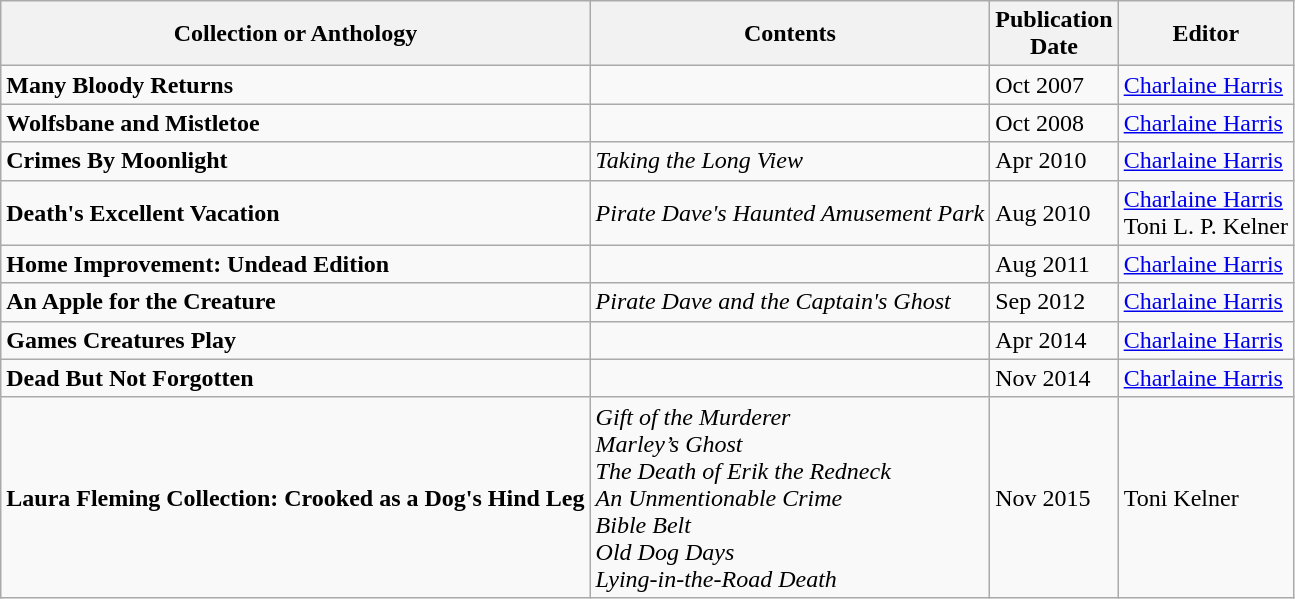<table class="wikitable">
<tr>
<th>Collection or Anthology</th>
<th>Contents</th>
<th>Publication<br>Date</th>
<th>Editor</th>
</tr>
<tr>
<td><strong>Many Bloody Returns</strong></td>
<td></td>
<td>Oct 2007</td>
<td><a href='#'>Charlaine Harris</a></td>
</tr>
<tr>
<td><strong>Wolfsbane and Mistletoe</strong></td>
<td></td>
<td>Oct 2008</td>
<td><a href='#'>Charlaine Harris</a></td>
</tr>
<tr>
<td><strong>Crimes By Moonlight</strong></td>
<td><em>Taking the Long View</em></td>
<td>Apr 2010</td>
<td><a href='#'>Charlaine Harris</a></td>
</tr>
<tr>
<td><strong>Death's Excellent Vacation</strong></td>
<td><em>Pirate Dave's Haunted Amusement Park</em></td>
<td>Aug 2010</td>
<td><a href='#'>Charlaine Harris</a><br>Toni L. P. Kelner</td>
</tr>
<tr>
<td><strong>Home Improvement: Undead Edition</strong></td>
<td></td>
<td>Aug 2011</td>
<td><a href='#'>Charlaine Harris</a></td>
</tr>
<tr>
<td><strong>An Apple for the Creature</strong></td>
<td><em>Pirate Dave and the Captain's Ghost</em></td>
<td>Sep 2012</td>
<td><a href='#'>Charlaine Harris</a></td>
</tr>
<tr>
<td><strong>Games Creatures Play</strong></td>
<td></td>
<td>Apr 2014</td>
<td><a href='#'>Charlaine Harris</a></td>
</tr>
<tr>
<td><strong>Dead But Not Forgotten</strong></td>
<td></td>
<td>Nov 2014</td>
<td><a href='#'>Charlaine Harris</a></td>
</tr>
<tr>
<td><strong>Laura Fleming Collection: Crooked as a Dog's Hind Leg</strong></td>
<td><em>Gift of the Murderer</em><br><em>Marley’s Ghost</em><br><em>The Death of Erik the Redneck</em><br><em>An Unmentionable Crime</em><br><em>Bible Belt</em><br><em>Old Dog Days</em><br><em>Lying-in-the-Road Death</em></td>
<td>Nov 2015</td>
<td>Toni Kelner</td>
</tr>
</table>
